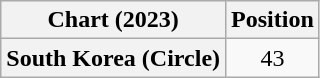<table class="wikitable plainrowheaders" style="text-align:center">
<tr>
<th scope="col">Chart (2023)</th>
<th scope="col">Position</th>
</tr>
<tr>
<th scope="row">South Korea (Circle)</th>
<td>43</td>
</tr>
</table>
